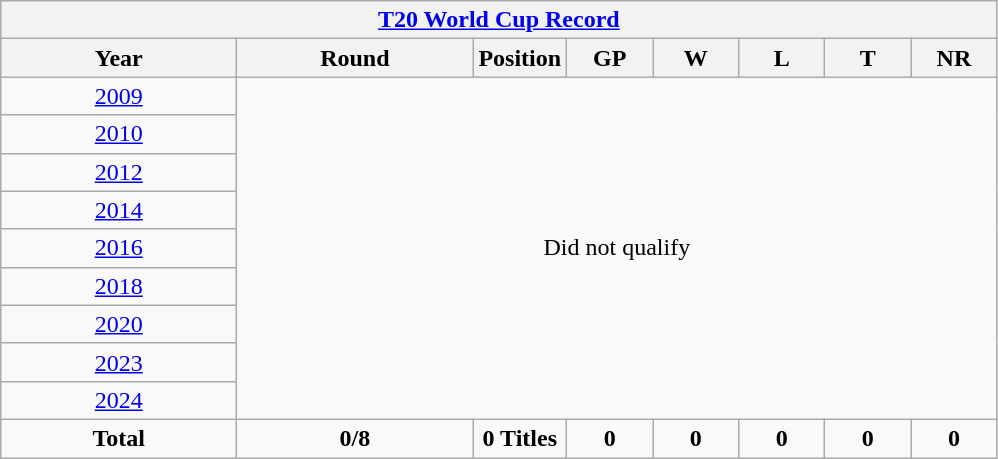<table class="wikitable" style="text-align: center; width=900px;">
<tr>
<th colspan="8"><a href='#'>T20 World Cup Record</a></th>
</tr>
<tr>
<th width=150>Year</th>
<th width=150>Round</th>
<th width=50>Position</th>
<th width=50>GP</th>
<th width=50>W</th>
<th width=50>L</th>
<th width=50>T</th>
<th width=50>NR</th>
</tr>
<tr>
<td> <a href='#'>2009</a></td>
<td colspan=7  rowspan=9>Did not qualify</td>
</tr>
<tr>
<td> <a href='#'>2010</a></td>
</tr>
<tr>
<td> <a href='#'>2012</a></td>
</tr>
<tr>
<td> <a href='#'>2014</a></td>
</tr>
<tr>
<td> <a href='#'>2016</a></td>
</tr>
<tr>
<td> <a href='#'>2018</a></td>
</tr>
<tr>
<td> <a href='#'>2020</a></td>
</tr>
<tr>
<td> <a href='#'>2023</a></td>
</tr>
<tr>
<td> <a href='#'>2024</a></td>
</tr>
<tr>
<td><strong>Total</strong></td>
<td><strong>0/8</strong></td>
<td><strong>0 Titles</strong></td>
<td><strong>0</strong></td>
<td><strong>0</strong></td>
<td><strong>0</strong></td>
<td><strong>0</strong></td>
<td><strong>0</strong></td>
</tr>
</table>
